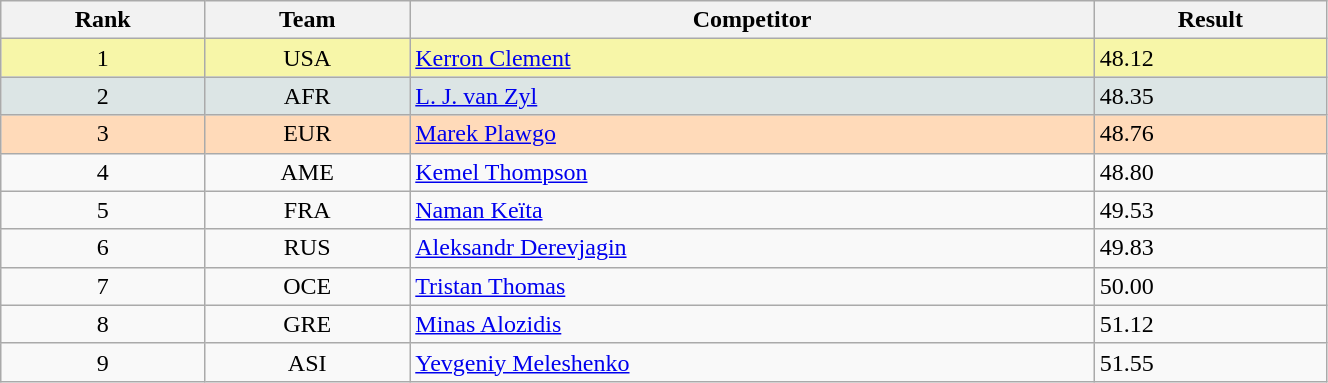<table class="wikitable" width=70% style=text-align:center>
<tr>
<th>Rank</th>
<th>Team</th>
<th>Competitor</th>
<th>Result</th>
</tr>
<tr bgcolor="#F7F6A8">
<td>1</td>
<td>USA</td>
<td align="left"><a href='#'>Kerron Clement</a></td>
<td align="left">48.12</td>
</tr>
<tr bgcolor="#DCE5E5">
<td>2</td>
<td>AFR</td>
<td align="left"><a href='#'>L. J. van Zyl</a></td>
<td align="left">48.35</td>
</tr>
<tr bgcolor="#FFDAB9">
<td>3</td>
<td>EUR</td>
<td align="left"><a href='#'>Marek Plawgo</a></td>
<td align="left">48.76</td>
</tr>
<tr>
<td>4</td>
<td>AME</td>
<td align="left"><a href='#'>Kemel Thompson</a></td>
<td align="left">48.80</td>
</tr>
<tr>
<td>5</td>
<td>FRA</td>
<td align="left"><a href='#'>Naman Keïta</a></td>
<td align="left">49.53</td>
</tr>
<tr>
<td>6</td>
<td>RUS</td>
<td align="left"><a href='#'>Aleksandr Derevjagin</a></td>
<td align="left">49.83</td>
</tr>
<tr>
<td>7</td>
<td>OCE</td>
<td align="left"><a href='#'>Tristan Thomas</a></td>
<td align="left">50.00</td>
</tr>
<tr>
<td>8</td>
<td>GRE</td>
<td align="left"><a href='#'>Minas Alozidis</a></td>
<td align="left">51.12</td>
</tr>
<tr>
<td>9</td>
<td>ASI</td>
<td align="left"><a href='#'>Yevgeniy Meleshenko</a></td>
<td align="left">51.55</td>
</tr>
</table>
